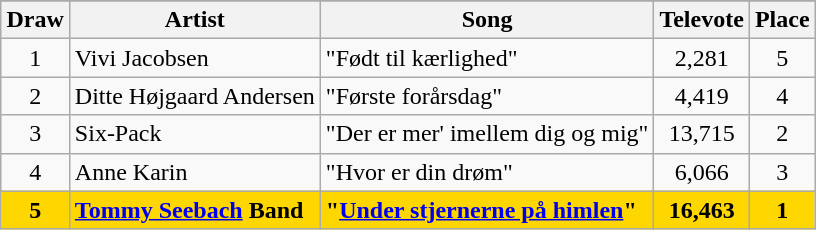<table class="sortable wikitable" style="margin: 1em auto 1em auto; text-align:center">
<tr>
</tr>
<tr>
<th>Draw</th>
<th>Artist</th>
<th>Song</th>
<th>Televote</th>
<th>Place</th>
</tr>
<tr>
<td>1</td>
<td align="left">Vivi Jacobsen</td>
<td align="left">"Født til kærlighed"</td>
<td>2,281</td>
<td>5</td>
</tr>
<tr>
<td>2</td>
<td align="left">Ditte Højgaard Andersen</td>
<td align="left">"Første forårsdag"</td>
<td>4,419</td>
<td>4</td>
</tr>
<tr>
<td>3</td>
<td align="left">Six-Pack</td>
<td align="left">"Der er mer' imellem dig og mig"</td>
<td>13,715</td>
<td>2</td>
</tr>
<tr>
<td>4</td>
<td align="left">Anne Karin</td>
<td align="left">"Hvor er din drøm"</td>
<td>6,066</td>
<td>3</td>
</tr>
<tr style="background:gold; font-weight:bold;">
<td>5</td>
<td align="left"><a href='#'>Tommy Seebach</a> Band</td>
<td align="left">"<a href='#'>Under stjernerne på himlen</a>"</td>
<td>16,463</td>
<td>1</td>
</tr>
</table>
